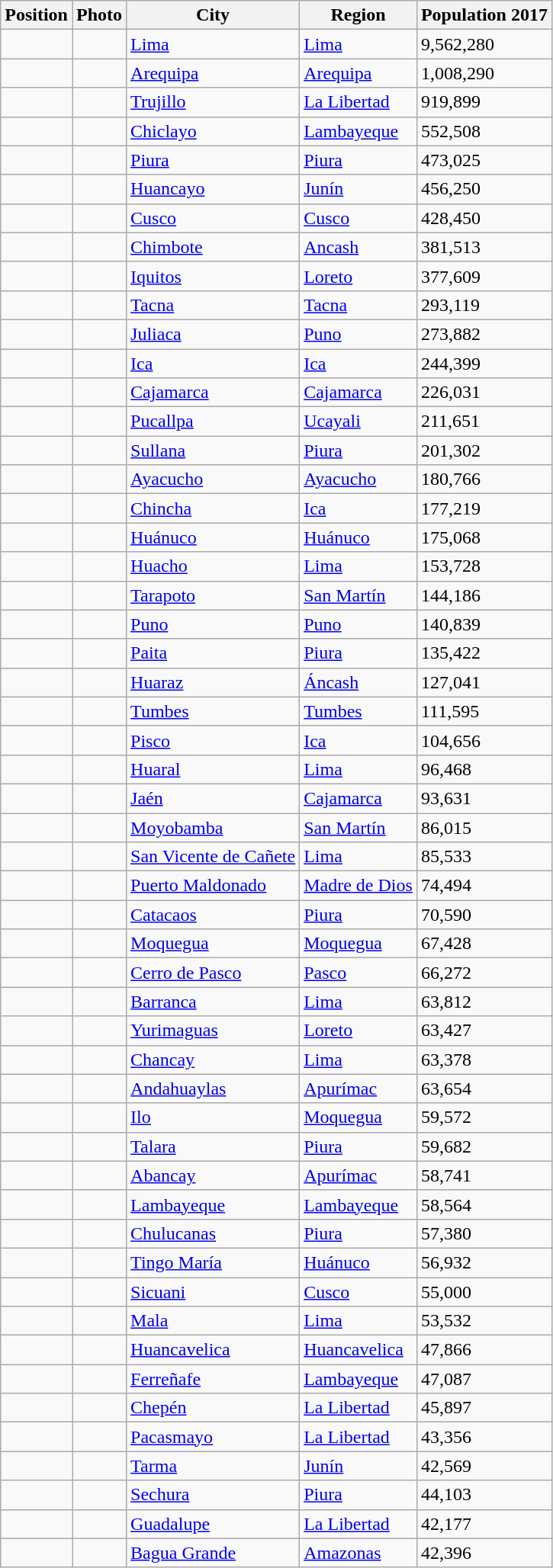<table class="wikitable sortable sticky-header">
<tr>
<th>Position</th>
<th>Photo</th>
<th>City</th>
<th>Region</th>
<th>Population 2017</th>
</tr>
<tr>
<td align=center></td>
<td></td>
<td><a href='#'>Lima</a></td>
<td><a href='#'>Lima</a></td>
<td>9,562,280</td>
</tr>
<tr>
<td align=center></td>
<td></td>
<td><a href='#'>Arequipa</a></td>
<td><a href='#'>Arequipa</a></td>
<td>1,008,290</td>
</tr>
<tr>
<td align=center></td>
<td></td>
<td><a href='#'>Trujillo</a></td>
<td><a href='#'>La Libertad</a></td>
<td>919,899</td>
</tr>
<tr>
<td align=center></td>
<td></td>
<td><a href='#'>Chiclayo</a></td>
<td><a href='#'>Lambayeque</a></td>
<td>552,508</td>
</tr>
<tr>
<td align=center></td>
<td></td>
<td><a href='#'>Piura</a></td>
<td><a href='#'>Piura</a></td>
<td>473,025</td>
</tr>
<tr>
<td align=center></td>
<td></td>
<td><a href='#'>Huancayo</a></td>
<td><a href='#'>Junín</a></td>
<td>456,250</td>
</tr>
<tr>
<td align=center></td>
<td></td>
<td><a href='#'>Cusco</a></td>
<td><a href='#'>Cusco</a></td>
<td>428,450</td>
</tr>
<tr>
<td align=center></td>
<td></td>
<td><a href='#'>Chimbote</a></td>
<td><a href='#'>Ancash</a></td>
<td>381,513</td>
</tr>
<tr>
<td align=center></td>
<td></td>
<td><a href='#'>Iquitos</a></td>
<td><a href='#'>Loreto</a></td>
<td>377,609</td>
</tr>
<tr>
<td align=center></td>
<td></td>
<td><a href='#'>Tacna</a></td>
<td><a href='#'>Tacna</a></td>
<td>293,119</td>
</tr>
<tr>
<td align=center></td>
<td></td>
<td><a href='#'>Juliaca</a></td>
<td><a href='#'>Puno</a></td>
<td>273,882</td>
</tr>
<tr>
<td align=center></td>
<td></td>
<td><a href='#'>Ica</a></td>
<td><a href='#'>Ica</a></td>
<td>244,399</td>
</tr>
<tr>
<td align=center></td>
<td></td>
<td><a href='#'>Cajamarca</a></td>
<td><a href='#'>Cajamarca</a></td>
<td>226,031</td>
</tr>
<tr>
<td align=center></td>
<td></td>
<td><a href='#'>Pucallpa</a></td>
<td><a href='#'>Ucayali</a></td>
<td>211,651</td>
</tr>
<tr>
<td align=center></td>
<td></td>
<td><a href='#'>Sullana</a></td>
<td><a href='#'>Piura</a></td>
<td>201,302</td>
</tr>
<tr>
<td align=center></td>
<td></td>
<td><a href='#'>Ayacucho</a></td>
<td><a href='#'>Ayacucho</a></td>
<td>180,766</td>
</tr>
<tr>
<td align=center></td>
<td></td>
<td><a href='#'>Chincha</a></td>
<td><a href='#'>Ica</a></td>
<td>177,219</td>
</tr>
<tr>
<td align=center></td>
<td></td>
<td><a href='#'>Huánuco</a></td>
<td><a href='#'>Huánuco</a></td>
<td>175,068</td>
</tr>
<tr>
<td align=center></td>
<td></td>
<td><a href='#'>Huacho</a></td>
<td><a href='#'>Lima</a></td>
<td>153,728</td>
</tr>
<tr>
<td align=center></td>
<td></td>
<td><a href='#'>Tarapoto</a></td>
<td><a href='#'>San Martín</a></td>
<td>144,186</td>
</tr>
<tr>
<td align=center></td>
<td></td>
<td><a href='#'>Puno</a></td>
<td><a href='#'>Puno</a></td>
<td>140,839</td>
</tr>
<tr>
<td align=center></td>
<td></td>
<td><a href='#'>Paita</a></td>
<td><a href='#'>Piura</a></td>
<td>135,422</td>
</tr>
<tr>
<td align=center></td>
<td></td>
<td><a href='#'>Huaraz</a></td>
<td><a href='#'>Áncash</a></td>
<td>127,041</td>
</tr>
<tr>
<td align=center></td>
<td></td>
<td><a href='#'>Tumbes</a></td>
<td><a href='#'>Tumbes</a></td>
<td>111,595</td>
</tr>
<tr>
<td align=center></td>
<td></td>
<td><a href='#'>Pisco</a></td>
<td><a href='#'>Ica</a></td>
<td>104,656</td>
</tr>
<tr>
<td align=center></td>
<td></td>
<td><a href='#'>Huaral</a></td>
<td><a href='#'>Lima</a></td>
<td>96,468</td>
</tr>
<tr>
<td align=center></td>
<td></td>
<td><a href='#'>Jaén</a></td>
<td><a href='#'>Cajamarca</a></td>
<td>93,631</td>
</tr>
<tr>
<td align=center></td>
<td></td>
<td><a href='#'>Moyobamba</a></td>
<td><a href='#'>San Martín</a></td>
<td>86,015</td>
</tr>
<tr>
<td align=center></td>
<td></td>
<td><a href='#'>San Vicente de Cañete</a></td>
<td><a href='#'>Lima</a></td>
<td>85,533</td>
</tr>
<tr>
<td align=center></td>
<td></td>
<td><a href='#'>Puerto Maldonado</a></td>
<td><a href='#'>Madre de Dios</a></td>
<td>74,494</td>
</tr>
<tr>
<td align=center></td>
<td></td>
<td><a href='#'>Catacaos</a></td>
<td><a href='#'>Piura</a></td>
<td>70,590</td>
</tr>
<tr>
<td align=center></td>
<td></td>
<td><a href='#'>Moquegua</a></td>
<td><a href='#'>Moquegua</a></td>
<td>67,428</td>
</tr>
<tr>
<td align=center></td>
<td></td>
<td><a href='#'>Cerro de Pasco</a></td>
<td><a href='#'>Pasco</a></td>
<td>66,272</td>
</tr>
<tr>
<td align=center></td>
<td></td>
<td><a href='#'>Barranca</a></td>
<td><a href='#'>Lima</a></td>
<td>63,812</td>
</tr>
<tr>
<td align=center></td>
<td></td>
<td><a href='#'>Yurimaguas</a></td>
<td><a href='#'>Loreto</a></td>
<td>63,427</td>
</tr>
<tr>
<td align=center></td>
<td></td>
<td><a href='#'>Chancay</a></td>
<td><a href='#'>Lima</a></td>
<td>63,378</td>
</tr>
<tr>
<td align=center></td>
<td></td>
<td><a href='#'>Andahuaylas</a></td>
<td><a href='#'>Apurímac</a></td>
<td>63,654</td>
</tr>
<tr>
<td align=center></td>
<td></td>
<td><a href='#'>Ilo</a></td>
<td><a href='#'>Moquegua</a></td>
<td>59,572</td>
</tr>
<tr>
<td align=center></td>
<td></td>
<td><a href='#'>Talara</a></td>
<td><a href='#'>Piura</a></td>
<td>59,682</td>
</tr>
<tr>
<td align=center></td>
<td></td>
<td><a href='#'>Abancay</a></td>
<td><a href='#'>Apurímac</a></td>
<td>58,741</td>
</tr>
<tr>
<td align=center></td>
<td></td>
<td><a href='#'>Lambayeque</a></td>
<td><a href='#'>Lambayeque</a></td>
<td>58,564</td>
</tr>
<tr>
<td align=center></td>
<td></td>
<td><a href='#'>Chulucanas</a></td>
<td><a href='#'>Piura</a></td>
<td>57,380</td>
</tr>
<tr>
<td align=center></td>
<td></td>
<td><a href='#'>Tingo María</a></td>
<td><a href='#'>Huánuco</a></td>
<td>56,932</td>
</tr>
<tr>
<td align=center></td>
<td></td>
<td><a href='#'>Sicuani</a></td>
<td><a href='#'>Cusco</a></td>
<td>55,000</td>
</tr>
<tr>
<td align=center></td>
<td></td>
<td><a href='#'>Mala</a></td>
<td><a href='#'>Lima</a></td>
<td>53,532</td>
</tr>
<tr>
<td align=center></td>
<td></td>
<td><a href='#'>Huancavelica</a></td>
<td><a href='#'>Huancavelica</a></td>
<td>47,866</td>
</tr>
<tr>
<td align=center></td>
<td></td>
<td><a href='#'>Ferreñafe</a></td>
<td><a href='#'>Lambayeque</a></td>
<td>47,087</td>
</tr>
<tr>
<td align=center></td>
<td></td>
<td><a href='#'>Chepén</a></td>
<td><a href='#'>La Libertad</a></td>
<td>45,897</td>
</tr>
<tr>
<td align=center></td>
<td></td>
<td><a href='#'>Pacasmayo</a></td>
<td><a href='#'>La Libertad</a></td>
<td>43,356</td>
</tr>
<tr>
<td align=center></td>
<td></td>
<td><a href='#'>Tarma</a></td>
<td><a href='#'>Junín</a></td>
<td>42,569</td>
</tr>
<tr>
<td align=center></td>
<td></td>
<td><a href='#'>Sechura</a></td>
<td><a href='#'>Piura</a></td>
<td>44,103</td>
</tr>
<tr>
<td align=center></td>
<td></td>
<td><a href='#'>Guadalupe</a></td>
<td><a href='#'>La Libertad</a></td>
<td>42,177</td>
</tr>
<tr>
<td align=center></td>
<td></td>
<td><a href='#'>Bagua Grande</a></td>
<td><a href='#'>Amazonas</a></td>
<td>42,396</td>
</tr>
</table>
